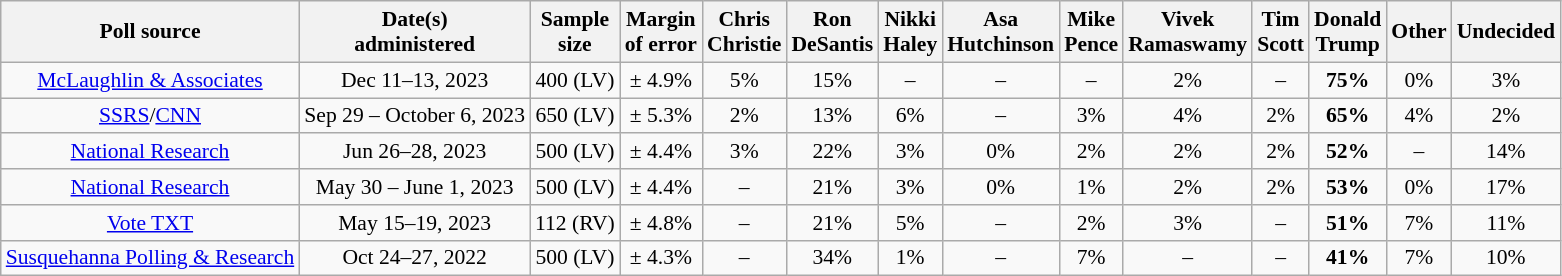<table class="wikitable mw-datatable" style="font-size:90%;text-align:center;">
<tr>
<th>Poll source</th>
<th>Date(s)<br>administered</th>
<th>Sample<br>size</th>
<th>Margin<br>of error</th>
<th>Chris<br>Christie</th>
<th>Ron<br>DeSantis</th>
<th>Nikki<br>Haley</th>
<th>Asa<br>Hutchinson</th>
<th>Mike<br>Pence</th>
<th>Vivek<br>Ramaswamy</th>
<th>Tim<br>Scott</th>
<th>Donald<br>Trump</th>
<th>Other</th>
<th>Undecided</th>
</tr>
<tr>
<td><a href='#'>McLaughlin & Associates</a></td>
<td>Dec 11–13, 2023</td>
<td>400 (LV)</td>
<td>± 4.9%</td>
<td>5%</td>
<td>15%</td>
<td>–</td>
<td>–</td>
<td>–</td>
<td>2%</td>
<td>–</td>
<td><strong>75%</strong></td>
<td>0%</td>
<td>3%</td>
</tr>
<tr>
<td><a href='#'>SSRS</a>/<a href='#'>CNN</a></td>
<td>Sep 29 – October 6, 2023</td>
<td>650 (LV)</td>
<td>± 5.3%</td>
<td>2%</td>
<td>13%</td>
<td>6%</td>
<td>–</td>
<td>3%</td>
<td>4%</td>
<td>2%</td>
<td><strong>65%</strong></td>
<td>4%</td>
<td>2%</td>
</tr>
<tr>
<td><a href='#'>National Research</a></td>
<td>Jun 26–28, 2023</td>
<td>500 (LV)</td>
<td>± 4.4%</td>
<td>3%</td>
<td>22%</td>
<td>3%</td>
<td>0%</td>
<td>2%</td>
<td>2%</td>
<td>2%</td>
<td><strong>52%</strong></td>
<td>–</td>
<td>14%</td>
</tr>
<tr>
<td><a href='#'>National Research</a></td>
<td>May 30 – June 1, 2023</td>
<td>500 (LV)</td>
<td>± 4.4%</td>
<td>–</td>
<td>21%</td>
<td>3%</td>
<td>0%</td>
<td>1%</td>
<td>2%</td>
<td>2%</td>
<td><strong>53%</strong></td>
<td>0%</td>
<td>17%</td>
</tr>
<tr>
<td><a href='#'>Vote TXT</a></td>
<td>May 15–19, 2023</td>
<td>112 (RV)</td>
<td>± 4.8%</td>
<td>–</td>
<td>21%</td>
<td>5%</td>
<td>–</td>
<td>2%</td>
<td>3%</td>
<td>–</td>
<td><strong>51%</strong></td>
<td>7%</td>
<td>11%</td>
</tr>
<tr>
<td><a href='#'>Susquehanna Polling & Research</a></td>
<td>Oct 24–27, 2022</td>
<td>500 (LV)</td>
<td>± 4.3%</td>
<td>–</td>
<td>34%</td>
<td>1%</td>
<td>–</td>
<td>7%</td>
<td>–</td>
<td>–</td>
<td><strong>41%</strong></td>
<td>7%</td>
<td>10%</td>
</tr>
</table>
